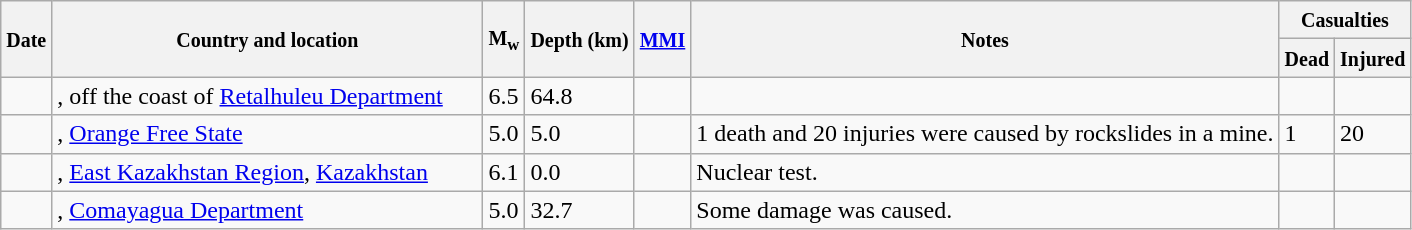<table class="wikitable sortable sort-under" style="border:1px black;  margin-left:1em;">
<tr>
<th rowspan="2"><small>Date</small></th>
<th rowspan="2" style="width: 280px"><small>Country and location</small></th>
<th rowspan="2"><small>M<sub>w</sub></small></th>
<th rowspan="2"><small>Depth (km)</small></th>
<th rowspan="2"><small><a href='#'>MMI</a></small></th>
<th rowspan="2" class="unsortable"><small>Notes</small></th>
<th colspan="2"><small>Casualties</small></th>
</tr>
<tr>
<th><small>Dead</small></th>
<th><small>Injured</small></th>
</tr>
<tr>
<td></td>
<td>, off the coast of <a href='#'>Retalhuleu Department</a></td>
<td>6.5</td>
<td>64.8</td>
<td></td>
<td></td>
<td></td>
<td></td>
</tr>
<tr>
<td></td>
<td>, <a href='#'>Orange Free State</a></td>
<td>5.0</td>
<td>5.0</td>
<td></td>
<td>1 death and 20 injuries were caused by rockslides in a mine.</td>
<td>1</td>
<td>20</td>
</tr>
<tr>
<td></td>
<td>, <a href='#'>East Kazakhstan Region</a>, <a href='#'>Kazakhstan</a></td>
<td>6.1</td>
<td>0.0</td>
<td></td>
<td>Nuclear test.</td>
<td></td>
<td></td>
</tr>
<tr>
<td></td>
<td>, <a href='#'>Comayagua Department</a></td>
<td>5.0</td>
<td>32.7</td>
<td></td>
<td>Some damage was caused.</td>
<td></td>
<td></td>
</tr>
</table>
